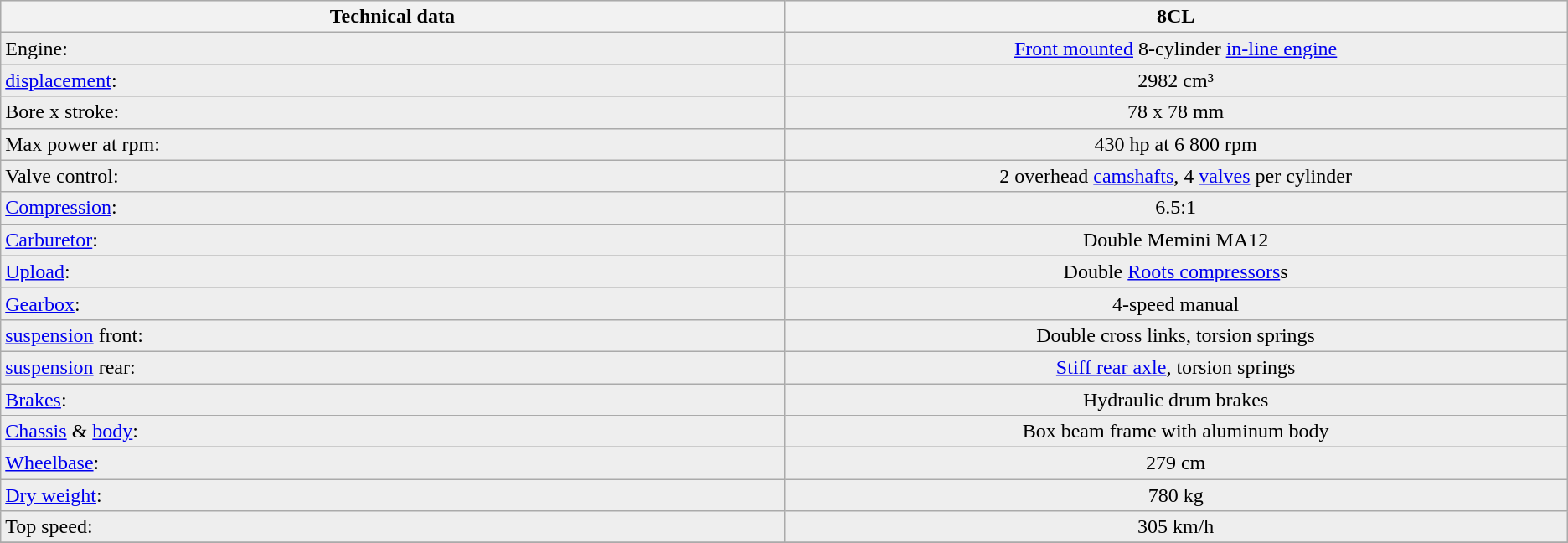<table class="prettytable">
<tr ---- bgcolor="#DDDDDD">
<th width="20%">Technical data</th>
<th width="20%">8CL</th>
</tr>
<tr ---- bgcolor="#EEEEEE">
<td>Engine: </td>
<td align="center"><a href='#'>Front mounted</a> 8-cylinder <a href='#'>in-line engine</a></td>
</tr>
<tr ---- bgcolor="#EEEEEE">
<td><a href='#'>displacement</a>: </td>
<td " align="center">2982 cm³</td>
</tr>
<tr ---- bgcolor="#EEEEEE">
<td>Bore x stroke: </td>
<td align="center">78 x 78 mm</td>
</tr>
<tr ---- bgcolor="#EEEEEE">
<td>Max power at rpm: </td>
<td align="center">430 hp at 6 800 rpm</td>
</tr>
<tr ---- bgcolor="#EEEEEE">
<td>Valve control: </td>
<td align="center">2 overhead <a href='#'>camshafts</a>, 4 <a href='#'>valves</a> per cylinder</td>
</tr>
<tr ---- bgcolor="#EEEEEE">
<td><a href='#'>Compression</a>: </td>
<td align="center">6.5:1</td>
</tr>
<tr ---- bgcolor="#EEEEEE">
<td><a href='#'>Carburetor</a>: </td>
<td align="center">Double Memini MA12</td>
</tr>
<tr ---- bgcolor="#EEEEEE">
<td><a href='#'>Upload</a>: </td>
<td align="center">Double <a href='#'>Roots compressors</a>s</td>
</tr>
<tr ---- bgcolor="#EEEEEE">
<td><a href='#'>Gearbox</a>: </td>
<td align="center">4-speed manual</td>
</tr>
<tr ---- bgcolor="#EEEEEE">
<td><a href='#'>suspension</a>   front: </td>
<td align="center">Double cross links, torsion springs</td>
</tr>
<tr ---- bgcolor="#EEEEEE">
<td><a href='#'>suspension</a>   rear: </td>
<td align="center"><a href='#'>Stiff rear axle</a>, torsion springs</td>
</tr>
<tr ---- bgcolor="#EEEEEE">
<td><a href='#'>Brakes</a>: </td>
<td align="center">Hydraulic drum brakes</td>
</tr>
<tr ---- bgcolor="#EEEEEE">
<td><a href='#'>Chassis</a> & <a href='#'>body</a>: </td>
<td align="center">Box beam frame with aluminum body</td>
</tr>
<tr ---- bgcolor="#EEEEEE">
<td><a href='#'>Wheelbase</a>: </td>
<td align="center">279 cm</td>
</tr>
<tr ---- bgcolor="#EEEEEE">
<td><a href='#'>Dry weight</a>: </td>
<td align="center">780 kg</td>
</tr>
<tr ---- bgcolor="#EEEEEE">
<td>Top speed: </td>
<td align="center">305 km/h</td>
</tr>
<tr ---- bgcolor="#EEEEEE">
</tr>
</table>
